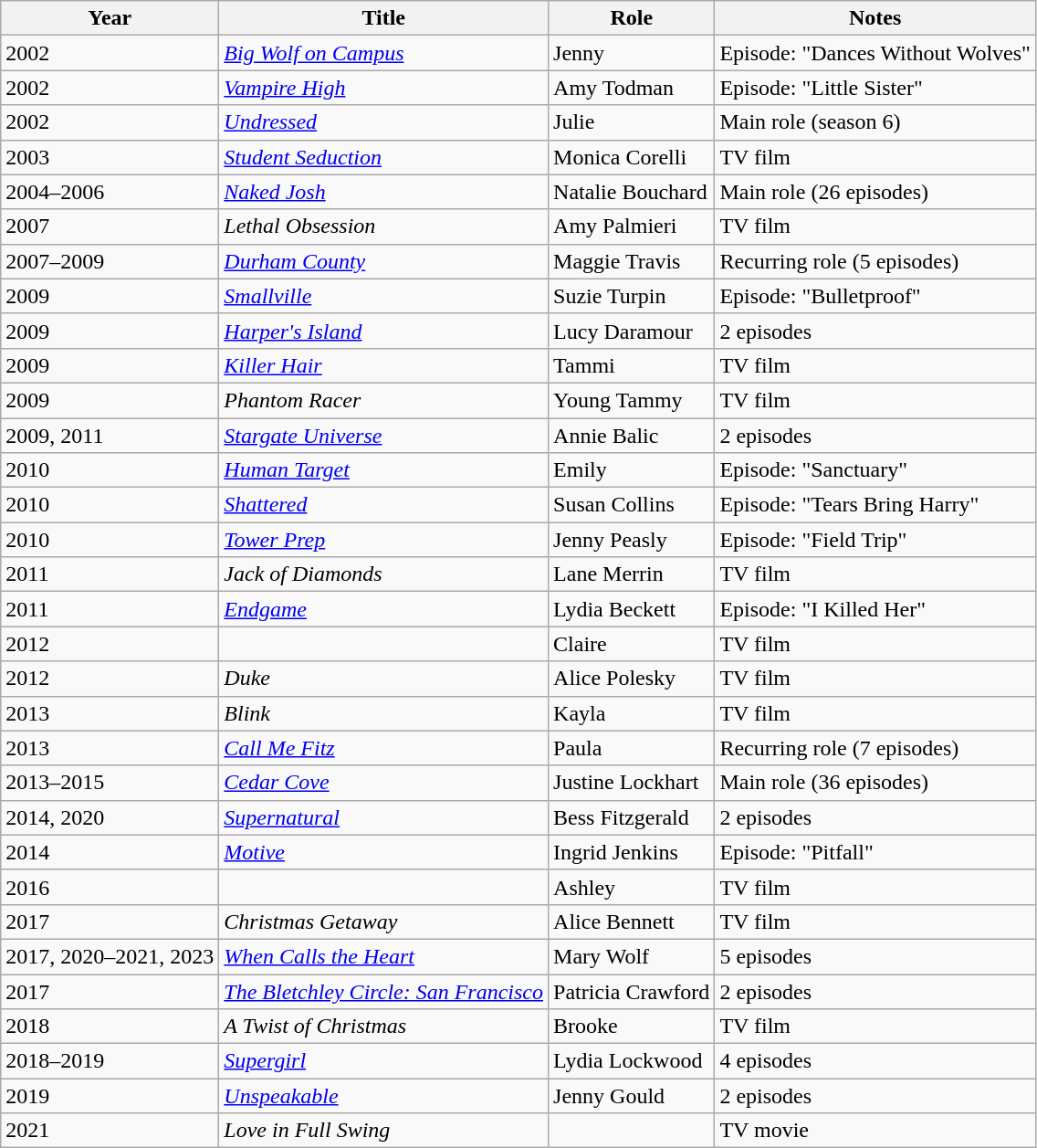<table class="wikitable sortable">
<tr>
<th>Year</th>
<th>Title</th>
<th>Role</th>
<th class="unsortable">Notes</th>
</tr>
<tr>
<td>2002</td>
<td><em><a href='#'>Big Wolf on Campus</a></em></td>
<td>Jenny</td>
<td>Episode: "Dances Without Wolves"</td>
</tr>
<tr>
<td>2002</td>
<td><em><a href='#'>Vampire High</a></em></td>
<td>Amy Todman</td>
<td>Episode: "Little Sister"</td>
</tr>
<tr>
<td>2002</td>
<td><em><a href='#'>Undressed</a></em></td>
<td>Julie</td>
<td>Main role (season 6)</td>
</tr>
<tr>
<td>2003</td>
<td><em><a href='#'>Student Seduction</a></em></td>
<td>Monica Corelli</td>
<td>TV film</td>
</tr>
<tr>
<td>2004–2006</td>
<td><em><a href='#'>Naked Josh</a></em></td>
<td>Natalie Bouchard</td>
<td>Main role (26 episodes)</td>
</tr>
<tr>
<td>2007</td>
<td><em>Lethal Obsession</em></td>
<td>Amy Palmieri</td>
<td>TV film</td>
</tr>
<tr>
<td>2007–2009</td>
<td><em><a href='#'>Durham County</a></em></td>
<td>Maggie Travis</td>
<td>Recurring role (5 episodes)</td>
</tr>
<tr>
<td>2009</td>
<td><em><a href='#'>Smallville</a></em></td>
<td>Suzie Turpin</td>
<td>Episode: "Bulletproof"</td>
</tr>
<tr>
<td>2009</td>
<td><em><a href='#'>Harper's Island</a></em></td>
<td>Lucy Daramour</td>
<td>2 episodes</td>
</tr>
<tr>
<td>2009</td>
<td><em><a href='#'>Killer Hair</a></em></td>
<td>Tammi</td>
<td>TV film</td>
</tr>
<tr>
<td>2009</td>
<td><em>Phantom Racer</em></td>
<td>Young Tammy</td>
<td>TV film</td>
</tr>
<tr>
<td>2009, 2011</td>
<td><em><a href='#'>Stargate Universe</a></em></td>
<td>Annie Balic</td>
<td>2 episodes</td>
</tr>
<tr>
<td>2010</td>
<td><em><a href='#'>Human Target</a></em></td>
<td>Emily</td>
<td>Episode: "Sanctuary"</td>
</tr>
<tr>
<td>2010</td>
<td><em><a href='#'>Shattered</a></em></td>
<td>Susan Collins</td>
<td>Episode: "Tears Bring Harry"</td>
</tr>
<tr>
<td>2010</td>
<td><em><a href='#'>Tower Prep</a></em></td>
<td>Jenny Peasly</td>
<td>Episode: "Field Trip"</td>
</tr>
<tr>
<td>2011</td>
<td><em>Jack of Diamonds</em></td>
<td>Lane Merrin</td>
<td>TV film</td>
</tr>
<tr>
<td>2011</td>
<td><em><a href='#'>Endgame</a></em></td>
<td>Lydia Beckett</td>
<td>Episode: "I Killed Her"</td>
</tr>
<tr>
<td>2012</td>
<td><em></em></td>
<td>Claire</td>
<td>TV film</td>
</tr>
<tr>
<td>2012</td>
<td><em>Duke</em></td>
<td>Alice Polesky</td>
<td>TV film</td>
</tr>
<tr>
<td>2013</td>
<td><em>Blink</em></td>
<td>Kayla</td>
<td>TV film</td>
</tr>
<tr>
<td>2013</td>
<td><em><a href='#'>Call Me Fitz</a></em></td>
<td>Paula</td>
<td>Recurring role (7 episodes)</td>
</tr>
<tr>
<td>2013–2015</td>
<td><em><a href='#'>Cedar Cove</a></em></td>
<td>Justine Lockhart</td>
<td>Main role (36 episodes)</td>
</tr>
<tr>
<td>2014, 2020</td>
<td><em><a href='#'>Supernatural</a></em></td>
<td>Bess Fitzgerald</td>
<td>2 episodes</td>
</tr>
<tr>
<td>2014</td>
<td><em><a href='#'>Motive</a></em></td>
<td>Ingrid Jenkins</td>
<td>Episode: "Pitfall"</td>
</tr>
<tr>
<td>2016</td>
<td><em></em></td>
<td>Ashley</td>
<td>TV film</td>
</tr>
<tr>
<td>2017</td>
<td><em>Christmas Getaway</em></td>
<td>Alice Bennett</td>
<td>TV film</td>
</tr>
<tr>
<td>2017, 2020–2021, 2023</td>
<td><em><a href='#'>When Calls the Heart</a></em></td>
<td>Mary Wolf</td>
<td>5 episodes</td>
</tr>
<tr>
<td>2017</td>
<td data-sort-value="Bletchley Circle: San Francisco, The"><em><a href='#'>The Bletchley Circle: San Francisco</a></em></td>
<td>Patricia Crawford</td>
<td>2 episodes</td>
</tr>
<tr>
<td>2018</td>
<td data-sort-value="Twist of Christmas, A"><em>A Twist of Christmas</em></td>
<td>Brooke</td>
<td>TV film</td>
</tr>
<tr>
<td>2018–2019</td>
<td><em><a href='#'>Supergirl</a></em></td>
<td>Lydia Lockwood</td>
<td>4 episodes</td>
</tr>
<tr>
<td>2019</td>
<td><em><a href='#'>Unspeakable</a></em></td>
<td>Jenny Gould</td>
<td>2 episodes</td>
</tr>
<tr>
<td>2021</td>
<td><em>Love in Full Swing</em></td>
<td></td>
<td>TV movie</td>
</tr>
</table>
